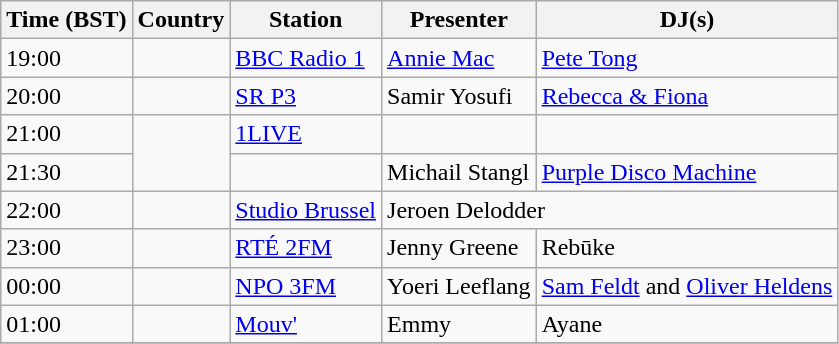<table class="wikitable">
<tr>
<th>Time (BST)</th>
<th>Country</th>
<th>Station</th>
<th>Presenter</th>
<th>DJ(s)</th>
</tr>
<tr>
<td>19:00</td>
<td></td>
<td><a href='#'>BBC Radio 1</a></td>
<td><a href='#'>Annie Mac</a></td>
<td><a href='#'>Pete Tong</a></td>
</tr>
<tr>
<td>20:00</td>
<td></td>
<td><a href='#'>SR P3</a></td>
<td>Samir Yosufi</td>
<td><a href='#'>Rebecca & Fiona</a></td>
</tr>
<tr>
<td>21:00</td>
<td rowspan="2"></td>
<td><a href='#'>1LIVE</a></td>
<td></td>
<td></td>
</tr>
<tr>
<td>21:30</td>
<td></td>
<td>Michail Stangl</td>
<td><a href='#'>Purple Disco Machine</a></td>
</tr>
<tr>
<td>22:00</td>
<td></td>
<td><a href='#'>Studio Brussel</a></td>
<td colspan="2">Jeroen Delodder</td>
</tr>
<tr>
<td>23:00</td>
<td></td>
<td><a href='#'>RTÉ 2FM</a></td>
<td>Jenny Greene</td>
<td>Rebūke</td>
</tr>
<tr>
<td>00:00</td>
<td></td>
<td><a href='#'>NPO 3FM</a></td>
<td>Yoeri Leeflang</td>
<td><a href='#'>Sam Feldt</a> and <a href='#'>Oliver Heldens</a></td>
</tr>
<tr>
<td>01:00</td>
<td></td>
<td><a href='#'>Mouv'</a></td>
<td>Emmy</td>
<td>Ayane</td>
</tr>
<tr>
</tr>
</table>
